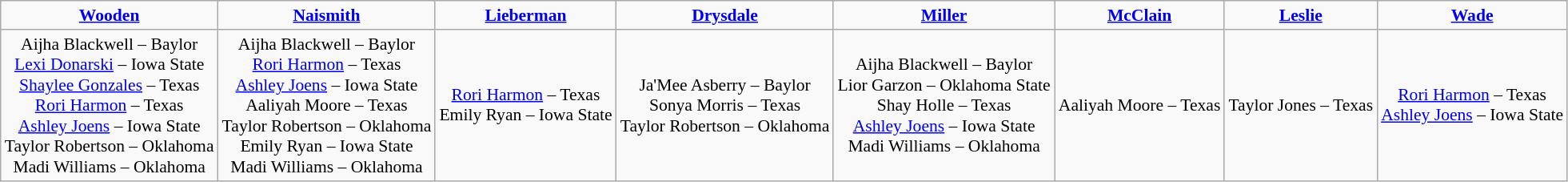<table class="wikitable" style="white-space:nowrap; font-size:90%; text-align: center;">
<tr>
<td><strong><a href='#'>Wooden</a></strong></td>
<td><strong><a href='#'>Naismith</a></strong></td>
<td><strong><a href='#'>Lieberman</a></strong></td>
<td><strong><a href='#'>Drysdale</a></strong></td>
<td><strong><a href='#'>Miller</a></strong></td>
<td><strong><a href='#'>McClain</a></strong></td>
<td><strong><a href='#'>Leslie</a></strong></td>
<td><strong><a href='#'>Wade</a></strong></td>
</tr>
<tr>
<td>Aijha Blackwell – Baylor<br><a href='#'>Lexi Donarski</a> – Iowa State<br><a href='#'>Shaylee Gonzales</a> – Texas<br><a href='#'>Rori Harmon</a> – Texas<br><a href='#'>Ashley Joens</a> – Iowa State<br>Taylor Robertson – Oklahoma<br>Madi Williams – Oklahoma</td>
<td>Aijha Blackwell – Baylor<br><a href='#'>Rori Harmon</a> – Texas<br><a href='#'>Ashley Joens</a> – Iowa State<br>Aaliyah Moore – Texas<br>Taylor Robertson – Oklahoma<br>Emily Ryan – Iowa State<br>Madi Williams – Oklahoma</td>
<td><a href='#'>Rori Harmon</a> – Texas<br>Emily Ryan – Iowa State</td>
<td>Ja'Mee Asberry – Baylor<br>Sonya Morris – Texas<br>Taylor Robertson – Oklahoma</td>
<td>Aijha Blackwell – Baylor<br>Lior Garzon – Oklahoma State<br>Shay Holle – Texas<br><a href='#'>Ashley Joens</a> – Iowa State<br>Madi Williams – Oklahoma</td>
<td>Aaliyah Moore – Texas</td>
<td>Taylor Jones – Texas</td>
<td><a href='#'>Rori Harmon</a> – Texas<br><a href='#'>Ashley Joens</a> – Iowa State</td>
</tr>
</table>
